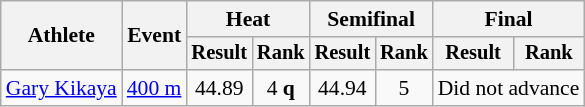<table class=wikitable style="font-size:90%">
<tr>
<th rowspan="2">Athlete</th>
<th rowspan="2">Event</th>
<th colspan="2">Heat</th>
<th colspan="2">Semifinal</th>
<th colspan="2">Final</th>
</tr>
<tr style="font-size:95%">
<th>Result</th>
<th>Rank</th>
<th>Result</th>
<th>Rank</th>
<th>Result</th>
<th>Rank</th>
</tr>
<tr align=center>
<td align=left><a href='#'>Gary Kikaya</a></td>
<td align=left><a href='#'>400 m</a></td>
<td>44.89</td>
<td>4 <strong>q</strong></td>
<td>44.94</td>
<td>5</td>
<td colspan=2>Did not advance</td>
</tr>
</table>
